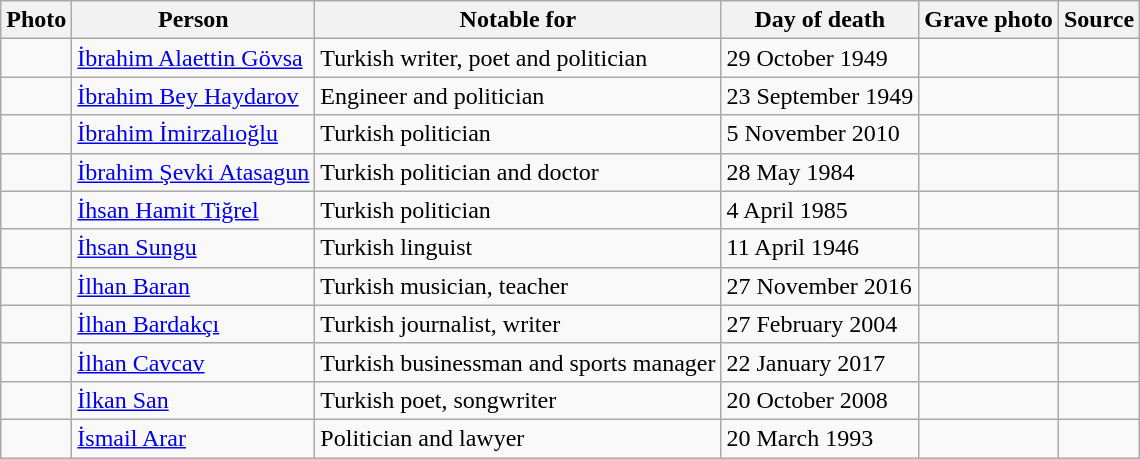<table class="wikitable sortable">
<tr>
<th scope=col>Photo</th>
<th scope=col>Person</th>
<th scope=col>Notable for</th>
<th scope=col>Day of death</th>
<th scope=col>Grave photo</th>
<th scope=col>Source</th>
</tr>
<tr>
<td></td>
<td><a href='#'>İbrahim Alaettin Gövsa</a></td>
<td>Turkish writer, poet and politician</td>
<td>29 October 1949</td>
<td></td>
<td></td>
</tr>
<tr>
<td></td>
<td><a href='#'>İbrahim Bey Haydarov</a></td>
<td>Engineer and politician</td>
<td>23 September 1949</td>
<td></td>
<td></td>
</tr>
<tr>
<td></td>
<td><a href='#'>İbrahim İmirzalıoğlu</a></td>
<td>Turkish politician</td>
<td>5 November 2010</td>
<td></td>
<td></td>
</tr>
<tr>
<td></td>
<td><a href='#'>İbrahim Şevki Atasagun</a></td>
<td>Turkish politician and doctor</td>
<td>28 May 1984</td>
<td></td>
<td></td>
</tr>
<tr>
<td></td>
<td><a href='#'>İhsan Hamit Tiğrel</a></td>
<td>Turkish politician</td>
<td>4 April 1985</td>
<td></td>
<td></td>
</tr>
<tr>
<td></td>
<td><a href='#'>İhsan Sungu</a></td>
<td>Turkish linguist</td>
<td>11 April 1946</td>
<td></td>
<td></td>
</tr>
<tr>
<td></td>
<td><a href='#'>İlhan Baran</a></td>
<td>Turkish musician, teacher</td>
<td>27 November 2016</td>
<td></td>
<td></td>
</tr>
<tr>
<td></td>
<td><a href='#'>İlhan Bardakçı</a></td>
<td>Turkish journalist, writer</td>
<td>27 February 2004</td>
<td></td>
<td></td>
</tr>
<tr>
<td></td>
<td><a href='#'>İlhan Cavcav</a></td>
<td>Turkish businessman and sports manager</td>
<td>22 January 2017</td>
<td></td>
<td></td>
</tr>
<tr>
<td></td>
<td><a href='#'>İlkan San</a></td>
<td>Turkish poet, songwriter</td>
<td>20 October 2008</td>
<td></td>
<td></td>
</tr>
<tr>
<td></td>
<td><a href='#'>İsmail Arar</a></td>
<td>Politician and lawyer</td>
<td>20 March 1993</td>
<td></td>
<td></td>
</tr>
</table>
